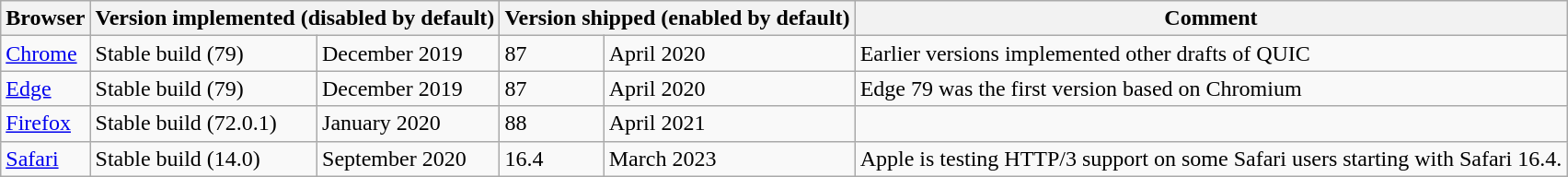<table class="wikitable">
<tr>
<th>Browser</th>
<th colspan="2">Version implemented (disabled by default)</th>
<th colspan="2">Version shipped (enabled by default)</th>
<th>Comment</th>
</tr>
<tr>
<td><a href='#'>Chrome</a></td>
<td>Stable build (79)</td>
<td>December 2019</td>
<td>87</td>
<td>April 2020</td>
<td>Earlier versions implemented other drafts of QUIC</td>
</tr>
<tr>
<td><a href='#'>Edge</a></td>
<td>Stable build (79)</td>
<td>December 2019</td>
<td>87</td>
<td>April 2020</td>
<td>Edge 79 was the first version based on Chromium</td>
</tr>
<tr>
<td><a href='#'>Firefox</a></td>
<td>Stable build (72.0.1)</td>
<td>January 2020</td>
<td>88</td>
<td>April 2021</td>
<td></td>
</tr>
<tr>
<td><a href='#'>Safari</a></td>
<td>Stable build (14.0)</td>
<td>September 2020</td>
<td>16.4</td>
<td>March 2023</td>
<td>Apple is testing HTTP/3 support on some Safari users starting with Safari 16.4.</td>
</tr>
</table>
